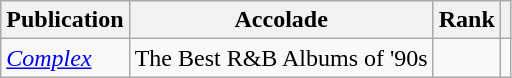<table class="sortable wikitable">
<tr>
<th>Publication</th>
<th>Accolade</th>
<th>Rank</th>
<th class="unsortable"></th>
</tr>
<tr>
<td><em><a href='#'>Complex</a></em></td>
<td>The Best R&B Albums of '90s</td>
<td></td>
<td></td>
</tr>
</table>
